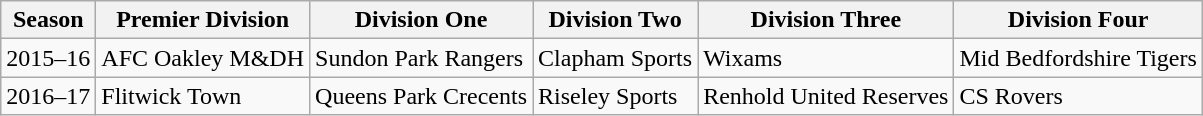<table class="wikitable">
<tr>
<th>Season</th>
<th>Premier Division</th>
<th>Division One</th>
<th>Division Two</th>
<th>Division Three</th>
<th>Division Four</th>
</tr>
<tr>
<td>2015–16</td>
<td>AFC Oakley M&DH</td>
<td>Sundon Park Rangers</td>
<td>Clapham Sports</td>
<td>Wixams</td>
<td>Mid Bedfordshire Tigers</td>
</tr>
<tr>
<td>2016–17</td>
<td>Flitwick Town</td>
<td>Queens Park Crecents</td>
<td>Riseley Sports</td>
<td>Renhold United Reserves</td>
<td>CS Rovers</td>
</tr>
</table>
